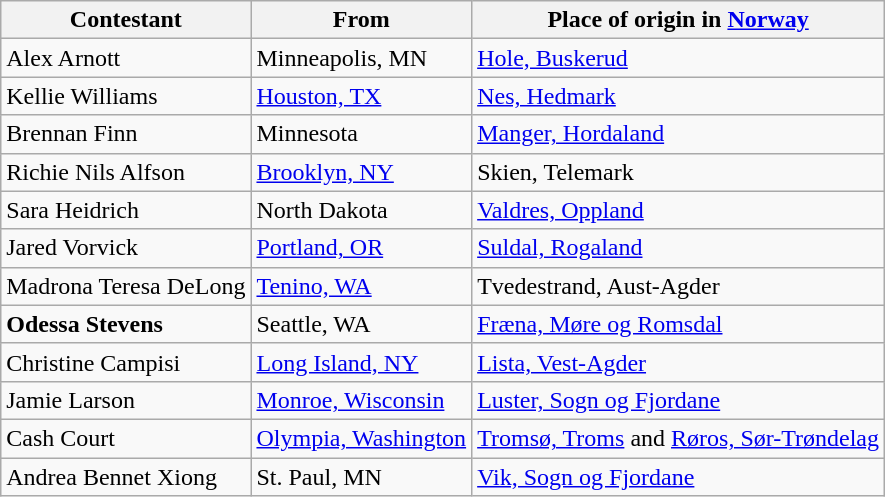<table class="wikitable sortable">
<tr>
<th>Contestant</th>
<th>From</th>
<th>Place of origin in <a href='#'>Norway</a></th>
</tr>
<tr>
<td>Alex Arnott</td>
<td>Minneapolis, MN</td>
<td><a href='#'>Hole, Buskerud</a></td>
</tr>
<tr>
<td>Kellie Williams</td>
<td><a href='#'>Houston, TX</a></td>
<td><a href='#'>Nes, Hedmark</a></td>
</tr>
<tr>
<td>Brennan Finn</td>
<td>Minnesota</td>
<td><a href='#'>Manger, Hordaland</a></td>
</tr>
<tr>
<td>Richie Nils Alfson</td>
<td><a href='#'>Brooklyn, NY</a></td>
<td>Skien, Telemark</td>
</tr>
<tr>
<td>Sara Heidrich</td>
<td>North Dakota</td>
<td><a href='#'>Valdres, Oppland</a></td>
</tr>
<tr>
<td>Jared Vorvick</td>
<td><a href='#'>Portland, OR</a></td>
<td><a href='#'>Suldal, Rogaland</a></td>
</tr>
<tr>
<td>Madrona Teresa DeLong</td>
<td><a href='#'>Tenino, WA</a></td>
<td>Tvedestrand, Aust-Agder</td>
</tr>
<tr>
<td><strong>Odessa Stevens</strong></td>
<td>Seattle, WA</td>
<td><a href='#'>Fræna, Møre og Romsdal</a></td>
</tr>
<tr>
<td>Christine Campisi</td>
<td><a href='#'>Long Island, NY</a></td>
<td><a href='#'>Lista, Vest-Agder</a></td>
</tr>
<tr>
<td>Jamie Larson</td>
<td><a href='#'>Monroe, Wisconsin</a></td>
<td><a href='#'>Luster, Sogn og Fjordane</a></td>
</tr>
<tr>
<td>Cash Court</td>
<td><a href='#'>Olympia, Washington</a></td>
<td><a href='#'>Tromsø, Troms</a> and <a href='#'>Røros, Sør-Trøndelag</a></td>
</tr>
<tr>
<td>Andrea Bennet Xiong</td>
<td>St. Paul, MN</td>
<td><a href='#'>Vik, Sogn og Fjordane</a></td>
</tr>
</table>
